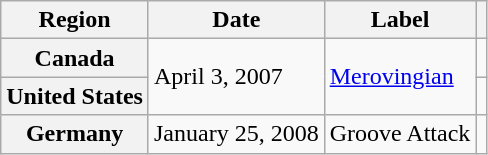<table class="wikitable plainrowheaders">
<tr>
<th scope="col">Region</th>
<th scope="col">Date</th>
<th scope="col">Label</th>
<th scope="col"></th>
</tr>
<tr>
<th scope="row">Canada</th>
<td rowspan="2">April 3, 2007</td>
<td rowspan="2"><a href='#'>Merovingian</a></td>
<td align="center"></td>
</tr>
<tr>
<th scope="row">United States</th>
<td align="center"></td>
</tr>
<tr>
<th scope="row">Germany</th>
<td>January 25, 2008</td>
<td>Groove Attack</td>
<td align="center"></td>
</tr>
</table>
